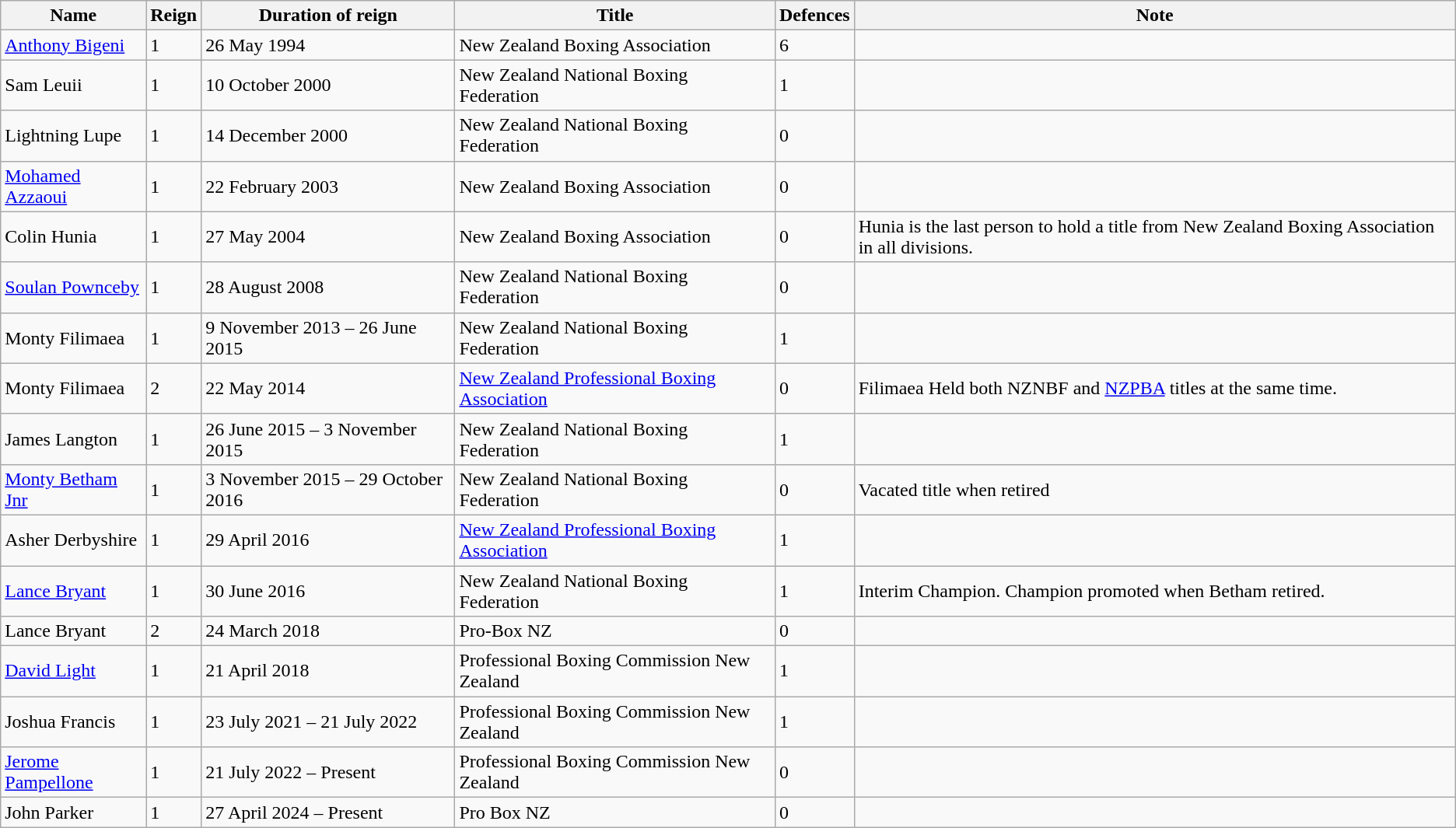<table class="wikitable">
<tr>
<th>Name</th>
<th>Reign</th>
<th>Duration of reign</th>
<th>Title</th>
<th>Defences</th>
<th>Note</th>
</tr>
<tr>
<td><a href='#'>Anthony Bigeni</a></td>
<td>1</td>
<td>26 May 1994</td>
<td>New Zealand Boxing Association</td>
<td>6</td>
<td></td>
</tr>
<tr>
<td>Sam Leuii</td>
<td>1</td>
<td>10 October 2000</td>
<td>New Zealand National Boxing Federation</td>
<td>1</td>
<td></td>
</tr>
<tr>
<td>Lightning Lupe</td>
<td>1</td>
<td>14 December 2000</td>
<td>New Zealand National Boxing Federation</td>
<td>0</td>
<td></td>
</tr>
<tr>
<td><a href='#'>Mohamed Azzaoui</a></td>
<td>1</td>
<td>22 February 2003</td>
<td>New Zealand Boxing Association</td>
<td>0</td>
<td></td>
</tr>
<tr>
<td>Colin Hunia</td>
<td>1</td>
<td>27 May 2004</td>
<td>New Zealand Boxing Association</td>
<td>0</td>
<td>Hunia is the last person to hold a title from New Zealand Boxing Association in all divisions.</td>
</tr>
<tr>
<td><a href='#'>Soulan Pownceby</a></td>
<td>1</td>
<td>28 August 2008</td>
<td>New Zealand National Boxing Federation</td>
<td>0</td>
<td></td>
</tr>
<tr>
<td>Monty Filimaea</td>
<td>1</td>
<td>9 November 2013 – 26 June 2015</td>
<td>New Zealand National Boxing Federation</td>
<td>1</td>
<td></td>
</tr>
<tr>
<td>Monty Filimaea </td>
<td>2</td>
<td>22 May 2014</td>
<td><a href='#'>New Zealand Professional Boxing Association</a></td>
<td>0</td>
<td>Filimaea Held both NZNBF and <a href='#'>NZPBA</a> titles at the same time.</td>
</tr>
<tr>
<td>James Langton </td>
<td>1</td>
<td>26 June 2015 – 3 November 2015</td>
<td>New Zealand National Boxing Federation</td>
<td>1</td>
<td></td>
</tr>
<tr>
<td><a href='#'>Monty Betham Jnr</a></td>
<td>1</td>
<td>3 November 2015 – 29 October 2016</td>
<td>New Zealand National Boxing Federation</td>
<td>0</td>
<td>Vacated title when retired</td>
</tr>
<tr>
<td>Asher Derbyshire</td>
<td>1</td>
<td>29 April 2016</td>
<td><a href='#'>New Zealand Professional Boxing Association</a></td>
<td>1</td>
<td></td>
</tr>
<tr>
<td><a href='#'>Lance Bryant</a></td>
<td>1</td>
<td>30 June 2016</td>
<td>New Zealand National Boxing Federation</td>
<td>1</td>
<td>Interim Champion. Champion promoted when Betham retired.</td>
</tr>
<tr>
<td>Lance Bryant</td>
<td>2</td>
<td>24 March 2018</td>
<td>Pro-Box NZ</td>
<td>0</td>
<td></td>
</tr>
<tr>
<td><a href='#'>David Light</a></td>
<td>1</td>
<td>21 April 2018</td>
<td>Professional Boxing Commission New Zealand</td>
<td>1</td>
<td></td>
</tr>
<tr>
<td>Joshua Francis</td>
<td>1</td>
<td>23 July 2021 – 21 July 2022</td>
<td>Professional Boxing Commission New Zealand</td>
<td>1</td>
<td></td>
</tr>
<tr>
<td><a href='#'>Jerome Pampellone</a></td>
<td>1</td>
<td>21 July 2022 – Present</td>
<td>Professional Boxing Commission New Zealand</td>
<td>0</td>
<td></td>
</tr>
<tr>
<td>John Parker</td>
<td>1</td>
<td>27 April 2024 – Present</td>
<td>Pro Box NZ</td>
<td>0</td>
</tr>
</table>
